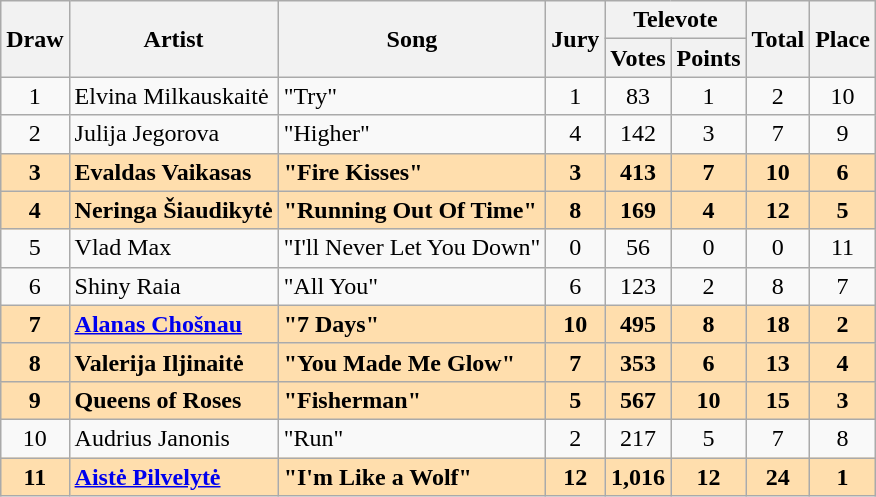<table class="sortable wikitable" style="margin: 1em auto 1em auto; text-align:center">
<tr>
<th rowspan="2">Draw</th>
<th rowspan="2">Artist</th>
<th rowspan="2">Song</th>
<th rowspan="2">Jury</th>
<th colspan="2">Televote</th>
<th rowspan="2">Total</th>
<th rowspan="2">Place</th>
</tr>
<tr>
<th>Votes</th>
<th>Points</th>
</tr>
<tr>
<td>1</td>
<td align="left">Elvina Milkauskaitė</td>
<td align="left">"Try"</td>
<td>1</td>
<td>83</td>
<td>1</td>
<td>2</td>
<td>10</td>
</tr>
<tr>
<td>2</td>
<td align="left">Julija Jegorova</td>
<td align="left">"Higher"</td>
<td>4</td>
<td>142</td>
<td>3</td>
<td>7</td>
<td>9</td>
</tr>
<tr style="font-weight:bold; background:navajowhite;">
<td>3</td>
<td align="left">Evaldas Vaikasas</td>
<td align="left">"Fire Kisses"</td>
<td>3</td>
<td>413</td>
<td>7</td>
<td>10</td>
<td>6</td>
</tr>
<tr style="font-weight:bold; background:navajowhite;">
<td>4</td>
<td align="left">Neringa Šiaudikytė</td>
<td align="left">"Running Out Of Time"</td>
<td>8</td>
<td>169</td>
<td>4</td>
<td>12</td>
<td>5</td>
</tr>
<tr>
<td>5</td>
<td align="left">Vlad Max</td>
<td align="left">"I'll Never Let You Down"</td>
<td>0</td>
<td>56</td>
<td>0</td>
<td>0</td>
<td>11</td>
</tr>
<tr>
<td>6</td>
<td align="left">Shiny Raia</td>
<td align="left">"All You"</td>
<td>6</td>
<td>123</td>
<td>2</td>
<td>8</td>
<td>7</td>
</tr>
<tr style="font-weight:bold; background:navajowhite;">
<td>7</td>
<td align="left"><a href='#'>Alanas Chošnau</a></td>
<td align="left">"7 Days"</td>
<td>10</td>
<td>495</td>
<td>8</td>
<td>18</td>
<td>2</td>
</tr>
<tr style="font-weight:bold; background:navajowhite;">
<td>8</td>
<td align="left">Valerija Iljinaitė</td>
<td align="left">"You Made Me Glow"</td>
<td>7</td>
<td>353</td>
<td>6</td>
<td>13</td>
<td>4</td>
</tr>
<tr style="font-weight:bold; background:navajowhite;">
<td>9</td>
<td align="left">Queens of Roses</td>
<td align="left">"Fisherman"</td>
<td>5</td>
<td>567</td>
<td>10</td>
<td>15</td>
<td>3</td>
</tr>
<tr>
<td>10</td>
<td align="left">Audrius Janonis</td>
<td align="left">"Run"</td>
<td>2</td>
<td>217</td>
<td>5</td>
<td>7</td>
<td>8</td>
</tr>
<tr style="font-weight:bold; background:navajowhite;">
<td>11</td>
<td align="left"><a href='#'>Aistė Pilvelytė</a></td>
<td align="left">"I'm Like a Wolf"</td>
<td>12</td>
<td>1,016</td>
<td>12</td>
<td>24</td>
<td>1</td>
</tr>
</table>
